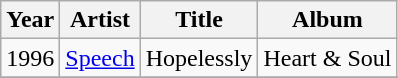<table class="wikitable">
<tr>
<th align="left">Year</th>
<th align="left">Artist</th>
<th align="left">Title</th>
<th align="left">Album</th>
</tr>
<tr>
<td>1996</td>
<td><a href='#'>Speech</a></td>
<td>Hopelessly</td>
<td>Heart & Soul</td>
</tr>
<tr>
</tr>
</table>
